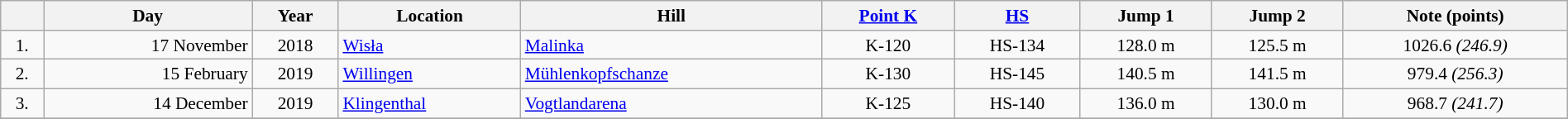<table width=100% style="font-size: 89%; text-align:center" class=wikitable>
<tr>
<th></th>
<th>Day</th>
<th>Year</th>
<th>Location</th>
<th>Hill</th>
<th><a href='#'>Point K</a></th>
<th><a href='#'>HS</a></th>
<th>Jump 1</th>
<th>Jump 2</th>
<th>Note (points)</th>
</tr>
<tr>
<td>1.</td>
<td align=right>17 November</td>
<td>2018</td>
<td align=left><a href='#'>Wisła</a></td>
<td align=left><a href='#'>Malinka</a></td>
<td>K-120</td>
<td>HS-134</td>
<td>128.0 m</td>
<td>125.5 m</td>
<td>1026.6 <em>(246.9)</em></td>
</tr>
<tr>
<td>2.</td>
<td align=right>15 February</td>
<td>2019</td>
<td align=left><a href='#'>Willingen</a></td>
<td align=left><a href='#'>Mühlenkopfschanze</a></td>
<td>K-130</td>
<td>HS-145</td>
<td>140.5 m</td>
<td>141.5 m</td>
<td>979.4 <em>(256.3)</em></td>
</tr>
<tr>
<td>3.</td>
<td align=right>14 December</td>
<td>2019</td>
<td align=left><a href='#'>Klingenthal</a></td>
<td align=left><a href='#'>Vogtlandarena</a></td>
<td>K-125</td>
<td>HS-140</td>
<td>136.0 m</td>
<td>130.0 m</td>
<td>968.7 <em>(241.7)</em></td>
</tr>
<tr>
</tr>
</table>
